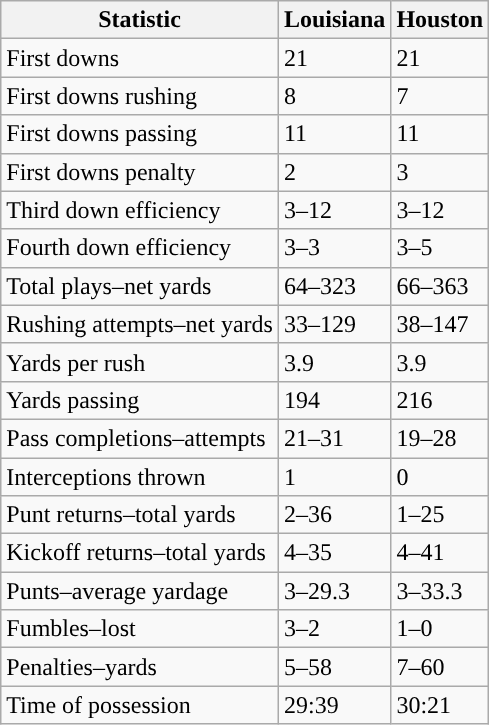<table class="wikitable">
<tr>
<th>Statistic</th>
<th><strong>Louisiana</strong></th>
<th><strong>Houston</strong></th>
</tr>
<tr>
<td>First downs</td>
<td>21</td>
<td>21</td>
</tr>
<tr>
<td>First downs rushing</td>
<td>8</td>
<td>7</td>
</tr>
<tr>
<td>First downs passing</td>
<td>11</td>
<td>11</td>
</tr>
<tr>
<td>First downs penalty</td>
<td>2</td>
<td>3</td>
</tr>
<tr>
<td>Third down efficiency</td>
<td>3–12</td>
<td>3–12</td>
</tr>
<tr>
<td>Fourth down efficiency</td>
<td>3–3</td>
<td>3–5</td>
</tr>
<tr>
<td>Total plays–net yards</td>
<td>64–323</td>
<td>66–363</td>
</tr>
<tr>
<td>Rushing attempts–net yards</td>
<td>33–129</td>
<td>38–147</td>
</tr>
<tr>
<td>Yards per rush</td>
<td>3.9</td>
<td>3.9</td>
</tr>
<tr>
<td>Yards passing</td>
<td>194</td>
<td>216</td>
</tr>
<tr>
<td>Pass completions–attempts</td>
<td>21–31</td>
<td>19–28</td>
</tr>
<tr>
<td>Interceptions thrown</td>
<td>1</td>
<td>0</td>
</tr>
<tr>
<td>Punt returns–total yards</td>
<td>2–36</td>
<td>1–25</td>
</tr>
<tr>
<td>Kickoff returns–total yards</td>
<td>4–35</td>
<td>4–41</td>
</tr>
<tr>
<td>Punts–average yardage</td>
<td>3–29.3</td>
<td>3–33.3</td>
</tr>
<tr>
<td>Fumbles–lost</td>
<td>3–2</td>
<td>1–0</td>
</tr>
<tr>
<td>Penalties–yards</td>
<td>5–58</td>
<td>7–60</td>
</tr>
<tr>
<td>Time of possession</td>
<td>29:39</td>
<td>30:21</td>
</tr>
</table>
